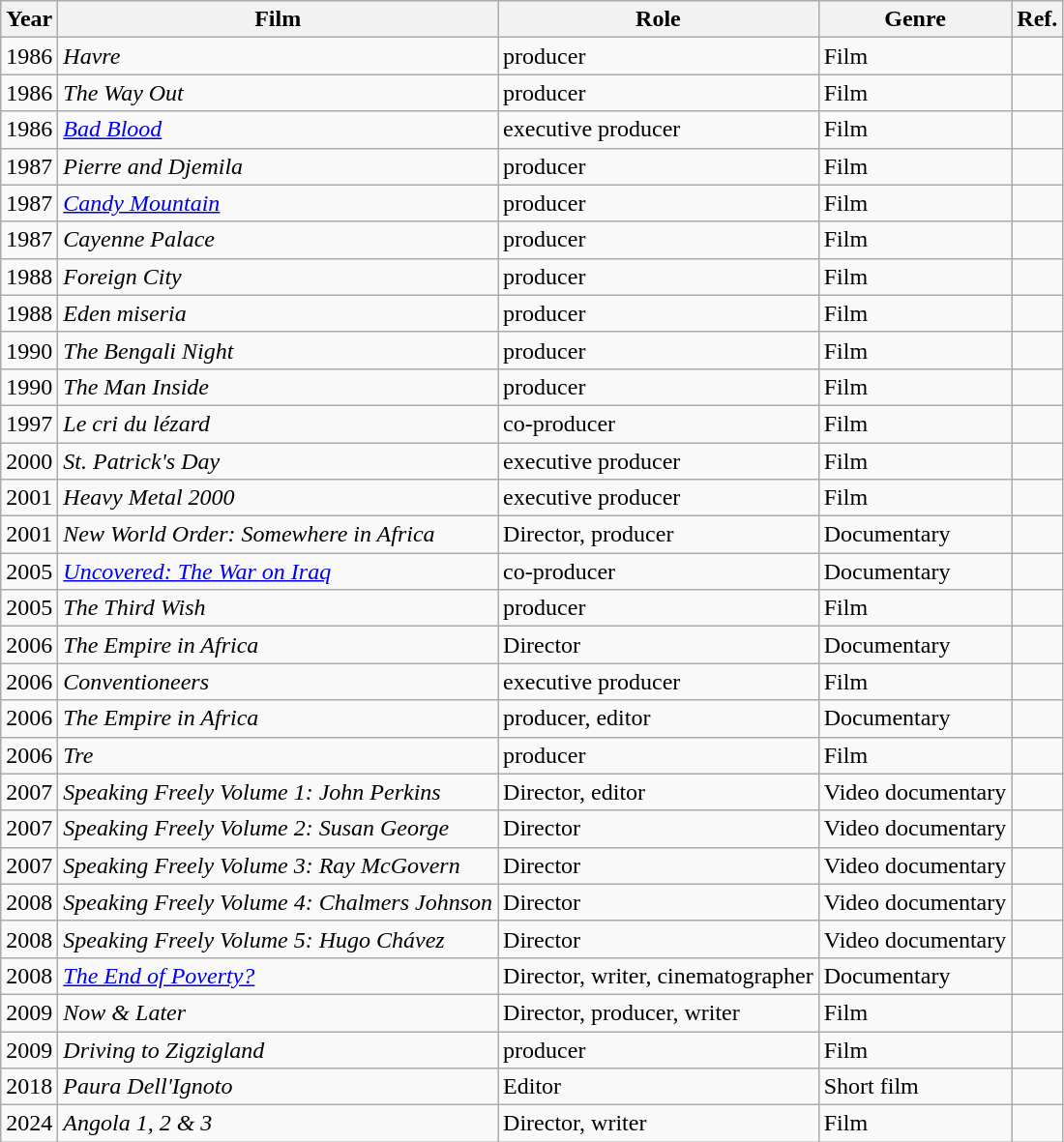<table class="wikitable">
<tr>
<th>Year</th>
<th>Film</th>
<th>Role</th>
<th>Genre</th>
<th>Ref.</th>
</tr>
<tr>
<td>1986</td>
<td><em>Havre</em></td>
<td>producer</td>
<td>Film</td>
<td></td>
</tr>
<tr>
<td>1986</td>
<td><em>The Way Out</em></td>
<td>producer</td>
<td>Film</td>
<td></td>
</tr>
<tr>
<td>1986</td>
<td><em><a href='#'>Bad Blood</a></em></td>
<td>executive producer</td>
<td>Film</td>
<td></td>
</tr>
<tr>
<td>1987</td>
<td><em>Pierre and Djemila</em></td>
<td>producer</td>
<td>Film</td>
<td></td>
</tr>
<tr>
<td>1987</td>
<td><em><a href='#'>Candy Mountain</a></em></td>
<td>producer</td>
<td>Film</td>
<td></td>
</tr>
<tr>
<td>1987</td>
<td><em>Cayenne Palace</em></td>
<td>producer</td>
<td>Film</td>
<td></td>
</tr>
<tr>
<td>1988</td>
<td><em>Foreign City</em></td>
<td>producer</td>
<td>Film</td>
<td></td>
</tr>
<tr>
<td>1988</td>
<td><em>Eden miseria</em></td>
<td>producer</td>
<td>Film</td>
<td></td>
</tr>
<tr>
<td>1990</td>
<td><em>The Bengali Night</em></td>
<td>producer</td>
<td>Film</td>
<td></td>
</tr>
<tr>
<td>1990</td>
<td><em>The Man Inside</em></td>
<td>producer</td>
<td>Film</td>
<td></td>
</tr>
<tr>
<td>1997</td>
<td><em>Le cri du lézard</em></td>
<td>co-producer</td>
<td>Film</td>
<td></td>
</tr>
<tr>
<td>2000</td>
<td><em>St. Patrick's Day</em></td>
<td>executive producer</td>
<td>Film</td>
<td></td>
</tr>
<tr>
<td>2001</td>
<td><em>Heavy Metal 2000</em></td>
<td>executive producer</td>
<td>Film</td>
<td></td>
</tr>
<tr>
<td>2001</td>
<td><em>New World Order: Somewhere in Africa</em></td>
<td>Director, producer</td>
<td>Documentary</td>
<td></td>
</tr>
<tr>
<td>2005</td>
<td><em><a href='#'>Uncovered: The War on Iraq</a></em></td>
<td>co-producer</td>
<td>Documentary</td>
<td></td>
</tr>
<tr>
<td>2005</td>
<td><em>The Third Wish</em></td>
<td>producer</td>
<td>Film</td>
<td></td>
</tr>
<tr>
<td>2006</td>
<td><em>The Empire in Africa</em></td>
<td>Director</td>
<td>Documentary</td>
<td></td>
</tr>
<tr>
<td>2006</td>
<td><em>Conventioneers</em></td>
<td>executive producer</td>
<td>Film</td>
<td></td>
</tr>
<tr>
<td>2006</td>
<td><em>The Empire in Africa</em></td>
<td>producer, editor</td>
<td>Documentary</td>
<td></td>
</tr>
<tr>
<td>2006</td>
<td><em>Tre</em></td>
<td>producer</td>
<td>Film</td>
<td></td>
</tr>
<tr>
<td>2007</td>
<td><em>Speaking Freely Volume 1: John Perkins</em></td>
<td>Director, editor</td>
<td>Video documentary</td>
<td></td>
</tr>
<tr>
<td>2007</td>
<td><em>Speaking Freely Volume 2: Susan George</em></td>
<td>Director</td>
<td>Video documentary</td>
<td></td>
</tr>
<tr>
<td>2007</td>
<td><em>Speaking Freely Volume 3: Ray McGovern</em></td>
<td>Director</td>
<td>Video documentary</td>
<td></td>
</tr>
<tr>
<td>2008</td>
<td><em>Speaking Freely Volume 4: Chalmers Johnson</em></td>
<td>Director</td>
<td>Video documentary</td>
<td></td>
</tr>
<tr>
<td>2008</td>
<td><em>Speaking Freely Volume 5: Hugo Chávez</em></td>
<td>Director</td>
<td>Video documentary</td>
<td></td>
</tr>
<tr>
<td>2008</td>
<td><em><a href='#'>The End of Poverty?</a></em></td>
<td>Director, writer, cinematographer</td>
<td>Documentary</td>
<td></td>
</tr>
<tr>
<td>2009</td>
<td><em>Now & Later</em></td>
<td>Director, producer, writer</td>
<td>Film</td>
<td></td>
</tr>
<tr>
<td>2009</td>
<td><em>Driving to Zigzigland</em></td>
<td>producer</td>
<td>Film</td>
<td></td>
</tr>
<tr>
<td>2018</td>
<td><em>Paura Dell'Ignoto</em></td>
<td>Editor</td>
<td>Short film</td>
<td></td>
</tr>
<tr>
<td>2024</td>
<td><em>Angola 1, 2 & 3</em></td>
<td>Director, writer</td>
<td>Film</td>
<td></td>
</tr>
</table>
